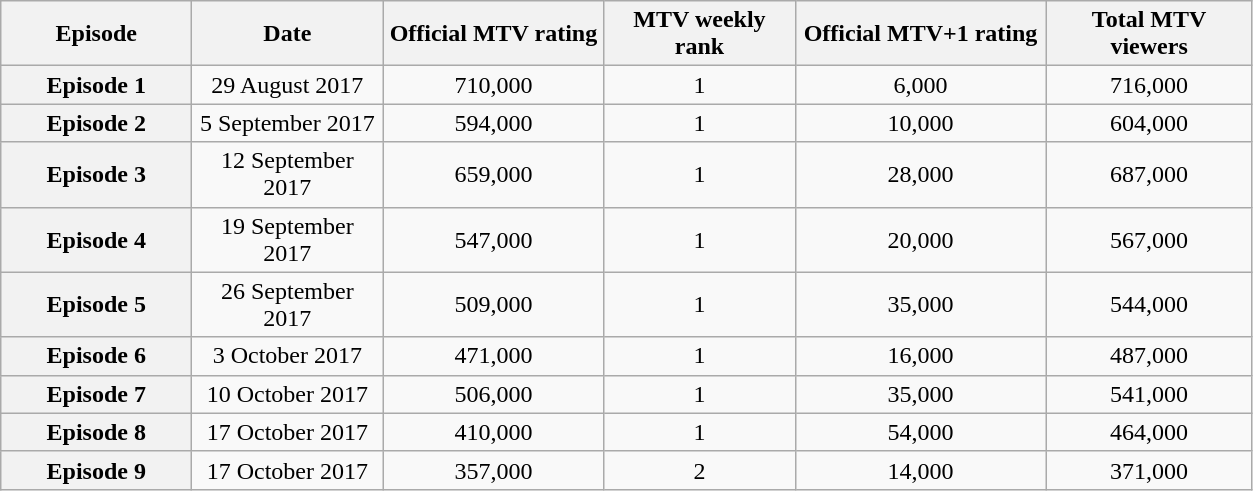<table class="wikitable sortable" style="text-align:center">
<tr>
<th scope="col" style="width:120px;">Episode</th>
<th scope="col" style="width:120px;">Date</th>
<th scope="col" style="width:140px;">Official MTV rating</th>
<th scope="col" style="width:120px;">MTV weekly rank</th>
<th scope="col" style="width:160px;">Official MTV+1 rating</th>
<th scope="col" style="width:130px;">Total MTV viewers</th>
</tr>
<tr>
<th scope="row">Episode 1</th>
<td>29 August 2017</td>
<td>710,000</td>
<td>1</td>
<td>6,000</td>
<td>716,000</td>
</tr>
<tr>
<th scope="row">Episode 2</th>
<td>5 September 2017</td>
<td>594,000</td>
<td>1</td>
<td>10,000</td>
<td>604,000</td>
</tr>
<tr>
<th scope="row">Episode 3</th>
<td>12 September 2017</td>
<td>659,000</td>
<td>1</td>
<td>28,000</td>
<td>687,000</td>
</tr>
<tr>
<th scope="row">Episode 4</th>
<td>19 September 2017</td>
<td>547,000</td>
<td>1</td>
<td>20,000</td>
<td>567,000</td>
</tr>
<tr>
<th scope="row">Episode 5</th>
<td>26 September 2017</td>
<td>509,000</td>
<td>1</td>
<td>35,000</td>
<td>544,000</td>
</tr>
<tr>
<th scope="row">Episode 6</th>
<td>3 October 2017</td>
<td>471,000</td>
<td>1</td>
<td>16,000</td>
<td>487,000</td>
</tr>
<tr>
<th scope="row">Episode 7</th>
<td>10 October 2017</td>
<td>506,000</td>
<td>1</td>
<td>35,000</td>
<td>541,000</td>
</tr>
<tr>
<th scope="row">Episode 8</th>
<td>17 October 2017</td>
<td>410,000</td>
<td>1</td>
<td>54,000</td>
<td>464,000</td>
</tr>
<tr>
<th scope="row">Episode 9</th>
<td>17 October 2017</td>
<td>357,000</td>
<td>2</td>
<td>14,000</td>
<td>371,000</td>
</tr>
</table>
